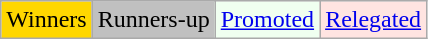<table class="wikitable">
<tr>
<td bgcolor=Gold>Winners</td>
<td bgcolor=Silver>Runners-up</td>
<td bgcolor=Honeydew><a href='#'>Promoted</a></td>
<td bgcolor=MistyRose><a href='#'>Relegated</a></td>
</tr>
</table>
